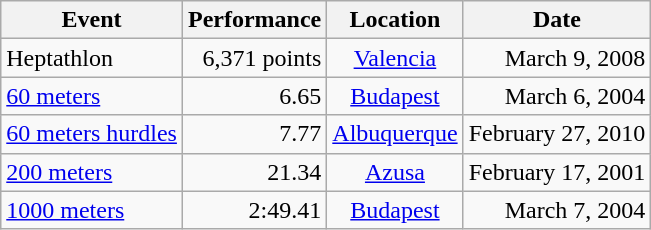<table class="wikitable" |>
<tr>
<th>Event</th>
<th>Performance</th>
<th>Location</th>
<th>Date</th>
</tr>
<tr>
<td>Heptathlon</td>
<td align=right>6,371 points</td>
<td align=center><a href='#'>Valencia</a></td>
<td align=right>March 9, 2008</td>
</tr>
<tr>
<td><a href='#'>60 meters</a></td>
<td align=right>6.65</td>
<td align=center><a href='#'>Budapest</a></td>
<td align=right>March 6, 2004</td>
</tr>
<tr>
<td><a href='#'>60 meters hurdles</a></td>
<td align=right>7.77</td>
<td align=center><a href='#'>Albuquerque</a></td>
<td align=right>February 27, 2010</td>
</tr>
<tr>
<td><a href='#'>200 meters</a></td>
<td align=right>21.34</td>
<td align=center><a href='#'>Azusa</a></td>
<td align=right>February 17, 2001</td>
</tr>
<tr>
<td><a href='#'>1000 meters</a></td>
<td align=right>2:49.41</td>
<td align=center><a href='#'>Budapest</a></td>
<td align=right>March 7, 2004</td>
</tr>
</table>
